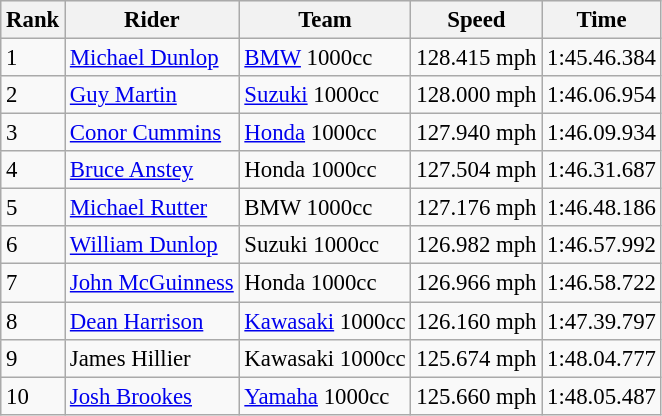<table class="wikitable" style="font-size: 95%;">
<tr style="background:#efefef;">
<th>Rank</th>
<th>Rider</th>
<th>Team</th>
<th>Speed</th>
<th>Time</th>
</tr>
<tr>
<td>1</td>
<td> <a href='#'>Michael Dunlop</a></td>
<td><a href='#'>BMW</a> 1000cc</td>
<td>128.415 mph</td>
<td>1:45.46.384</td>
</tr>
<tr>
<td>2</td>
<td> <a href='#'>Guy Martin</a></td>
<td><a href='#'>Suzuki</a> 1000cc</td>
<td>128.000 mph</td>
<td>1:46.06.954</td>
</tr>
<tr>
<td>3</td>
<td> <a href='#'>Conor Cummins</a></td>
<td><a href='#'>Honda</a> 1000cc</td>
<td>127.940 mph</td>
<td>1:46.09.934</td>
</tr>
<tr>
<td>4</td>
<td> <a href='#'>Bruce Anstey</a></td>
<td>Honda 1000cc</td>
<td>127.504 mph</td>
<td>1:46.31.687</td>
</tr>
<tr>
<td>5</td>
<td> <a href='#'>Michael Rutter</a></td>
<td>BMW 1000cc</td>
<td>127.176 mph</td>
<td>1:46.48.186</td>
</tr>
<tr>
<td>6</td>
<td> <a href='#'>William Dunlop</a></td>
<td>Suzuki 1000cc</td>
<td>126.982 mph</td>
<td>1:46.57.992</td>
</tr>
<tr>
<td>7</td>
<td> <a href='#'>John McGuinness</a></td>
<td>Honda 1000cc</td>
<td>126.966 mph</td>
<td>1:46.58.722</td>
</tr>
<tr>
<td>8</td>
<td> <a href='#'>Dean Harrison</a></td>
<td><a href='#'>Kawasaki</a> 1000cc</td>
<td>126.160 mph</td>
<td>1:47.39.797</td>
</tr>
<tr>
<td>9</td>
<td> James Hillier</td>
<td>Kawasaki 1000cc</td>
<td>125.674 mph</td>
<td>1:48.04.777</td>
</tr>
<tr>
<td>10</td>
<td> <a href='#'>Josh Brookes</a></td>
<td><a href='#'>Yamaha</a> 1000cc</td>
<td>125.660 mph</td>
<td>1:48.05.487</td>
</tr>
</table>
